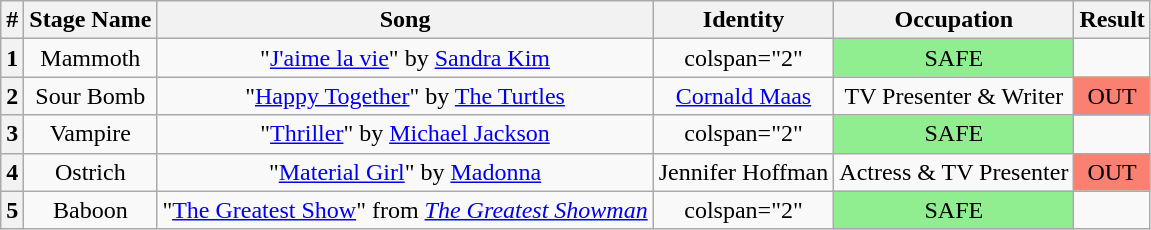<table class="wikitable plainrowheaders" style="text-align: center;">
<tr>
<th><strong>#</strong></th>
<th><strong>Stage Name</strong></th>
<th><strong>Song</strong></th>
<th>Identity</th>
<th><strong>Occupation</strong></th>
<th>Result</th>
</tr>
<tr>
<th>1</th>
<td>Mammoth</td>
<td>"<a href='#'>J'aime la vie</a>" by <a href='#'>Sandra Kim</a></td>
<td>colspan="2" </td>
<td bgcolor="lightgreen">SAFE</td>
</tr>
<tr>
<th>2</th>
<td>Sour Bomb</td>
<td>"<a href='#'>Happy Together</a>" by <a href='#'>The Turtles</a></td>
<td><a href='#'>Cornald Maas</a></td>
<td>TV Presenter & Writer</td>
<td bgcolor=salmon>OUT</td>
</tr>
<tr>
<th>3</th>
<td>Vampire</td>
<td>"<a href='#'>Thriller</a>" by <a href='#'>Michael Jackson</a></td>
<td>colspan="2" </td>
<td bgcolor="lightgreen">SAFE</td>
</tr>
<tr>
<th>4</th>
<td>Ostrich</td>
<td>"<a href='#'>Material Girl</a>" by <a href='#'>Madonna</a></td>
<td>Jennifer Hoffman</td>
<td>Actress & TV Presenter</td>
<td bgcolor=salmon>OUT</td>
</tr>
<tr>
<th>5</th>
<td>Baboon</td>
<td>"<a href='#'>The Greatest Show</a>" from <em><a href='#'>The Greatest Showman</a></em></td>
<td>colspan="2" </td>
<td bgcolor="lightgreen">SAFE</td>
</tr>
</table>
